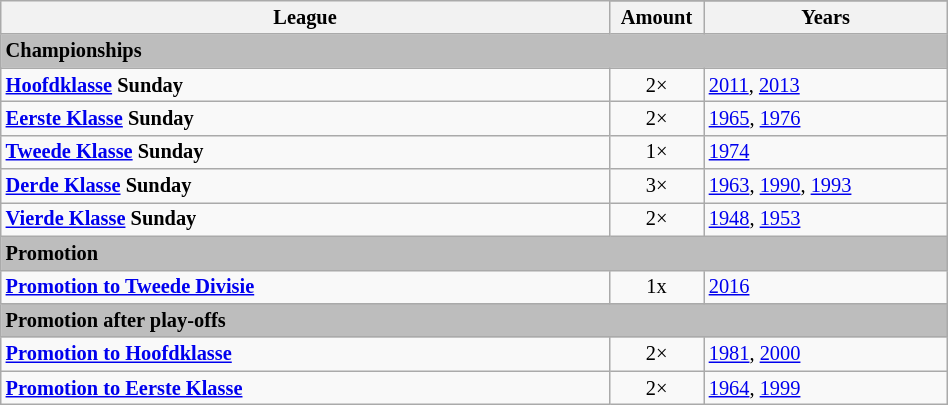<table class="wikitable" style="font-size:85%;" width="50%">
<tr>
<th rowspan=2 width=50%>League</th>
</tr>
<tr>
<th width=5%>Amount</th>
<th width=20%>Years</th>
</tr>
<tr>
<td style="background:#BDBDBD;" colspan="6"><strong>Championships</strong></td>
</tr>
<tr>
<td><strong><a href='#'>Hoofdklasse</a> Sunday</strong></td>
<td align=center>2×</td>
<td><a href='#'>2011</a>, <a href='#'>2013</a></td>
</tr>
<tr>
<td><strong><a href='#'>Eerste Klasse</a> Sunday</strong></td>
<td align=center>2×</td>
<td><a href='#'>1965</a>, <a href='#'>1976</a></td>
</tr>
<tr>
<td><strong><a href='#'>Tweede Klasse</a> Sunday</strong></td>
<td align=center>1×</td>
<td><a href='#'>1974</a></td>
</tr>
<tr>
<td><strong><a href='#'>Derde Klasse</a> Sunday</strong></td>
<td align=center>3×</td>
<td><a href='#'>1963</a>, <a href='#'>1990</a>, <a href='#'>1993</a></td>
</tr>
<tr>
<td><strong><a href='#'>Vierde Klasse</a> Sunday</strong></td>
<td align=center>2×</td>
<td><a href='#'>1948</a>, <a href='#'>1953</a></td>
</tr>
<tr>
<td style="background:#BDBDBD;" colspan="6"><strong>Promotion</strong></td>
</tr>
<tr>
<td><strong><a href='#'>Promotion to Tweede Divisie</a></strong></td>
<td align=center>1x</td>
<td><a href='#'>2016</a></td>
</tr>
<tr>
<td style="background:#BDBDBD;" colspan="6"><strong>Promotion after play-offs</strong></td>
</tr>
<tr>
<td><strong><a href='#'>Promotion to Hoofdklasse</a></strong></td>
<td align=center>2×</td>
<td><a href='#'>1981</a>, <a href='#'>2000</a></td>
</tr>
<tr>
<td><strong><a href='#'>Promotion to Eerste Klasse</a></strong></td>
<td align=center>2×</td>
<td><a href='#'>1964</a>, <a href='#'>1999</a></td>
</tr>
</table>
